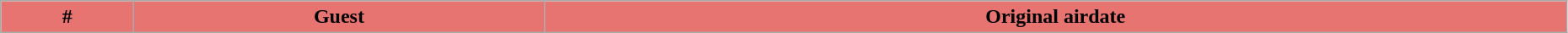<table class="wikitable plainrowheaders" style="width:98%;">
<tr>
<th style="background-color: #E77471;">#</th>
<th style="background-color: #E77471;">Guest</th>
<th style="background-color: #E77471;">Original airdate<br>




</th>
</tr>
</table>
